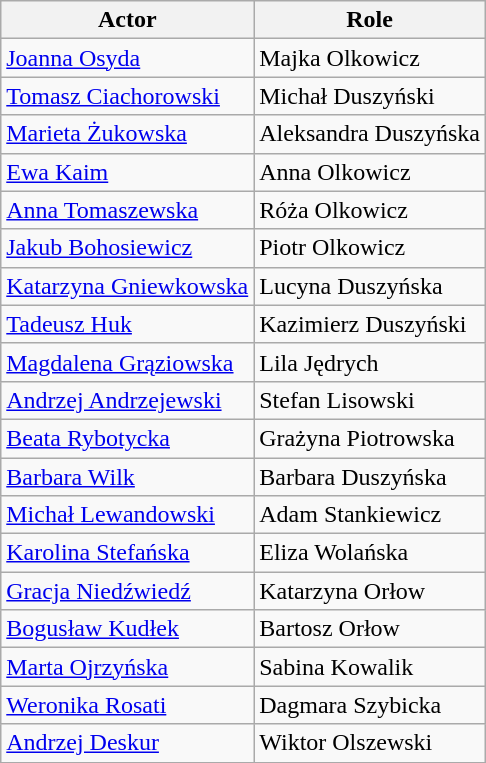<table class="wikitable">
<tr>
<th>Actor</th>
<th>Role</th>
</tr>
<tr>
<td><a href='#'>Joanna Osyda</a></td>
<td>Majka Olkowicz</td>
</tr>
<tr>
<td><a href='#'>Tomasz Ciachorowski</a></td>
<td>Michał Duszyński</td>
</tr>
<tr>
<td><a href='#'>Marieta Żukowska</a></td>
<td>Aleksandra Duszyńska</td>
</tr>
<tr>
<td><a href='#'>Ewa Kaim</a></td>
<td>Anna Olkowicz</td>
</tr>
<tr>
<td><a href='#'>Anna Tomaszewska</a></td>
<td>Róża Olkowicz</td>
</tr>
<tr>
<td><a href='#'>Jakub Bohosiewicz</a></td>
<td>Piotr Olkowicz</td>
</tr>
<tr>
<td><a href='#'>Katarzyna Gniewkowska</a></td>
<td>Lucyna Duszyńska</td>
</tr>
<tr>
<td><a href='#'>Tadeusz Huk</a></td>
<td>Kazimierz Duszyński</td>
</tr>
<tr>
<td><a href='#'>Magdalena Grąziowska</a></td>
<td>Lila Jędrych</td>
</tr>
<tr>
<td><a href='#'>Andrzej Andrzejewski</a></td>
<td>Stefan Lisowski</td>
</tr>
<tr>
<td><a href='#'>Beata Rybotycka</a></td>
<td>Grażyna Piotrowska</td>
</tr>
<tr>
<td><a href='#'>Barbara Wilk</a></td>
<td>Barbara Duszyńska</td>
</tr>
<tr>
<td><a href='#'>Michał Lewandowski</a></td>
<td>Adam Stankiewicz</td>
</tr>
<tr>
<td><a href='#'>Karolina Stefańska</a></td>
<td>Eliza Wolańska</td>
</tr>
<tr>
<td><a href='#'>Gracja Niedźwiedź</a></td>
<td>Katarzyna Orłow</td>
</tr>
<tr>
<td><a href='#'>Bogusław Kudłek</a></td>
<td>Bartosz Orłow</td>
</tr>
<tr>
<td><a href='#'>Marta Ojrzyńska</a></td>
<td>Sabina Kowalik</td>
</tr>
<tr>
<td><a href='#'>Weronika Rosati</a></td>
<td>Dagmara Szybicka</td>
</tr>
<tr>
<td><a href='#'>Andrzej Deskur</a></td>
<td>Wiktor Olszewski</td>
</tr>
</table>
